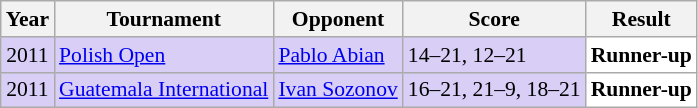<table class="sortable wikitable" style="font-size: 90%;">
<tr>
<th>Year</th>
<th>Tournament</th>
<th>Opponent</th>
<th>Score</th>
<th>Result</th>
</tr>
<tr style="background:#D8CEF6">
<td align="center">2011</td>
<td align="left"><a href='#'>Polish Open</a></td>
<td align="left"> <a href='#'>Pablo Abian</a></td>
<td align="left">14–21, 12–21</td>
<td style="text-align:left; background:white"> <strong>Runner-up</strong></td>
</tr>
<tr style="background:#D8CEF6">
<td align="center">2011</td>
<td align="left"><a href='#'>Guatemala International</a></td>
<td align="left"> <a href='#'>Ivan Sozonov</a></td>
<td align="left">16–21, 21–9, 18–21</td>
<td style="text-align:left; background:white"> <strong>Runner-up</strong></td>
</tr>
</table>
